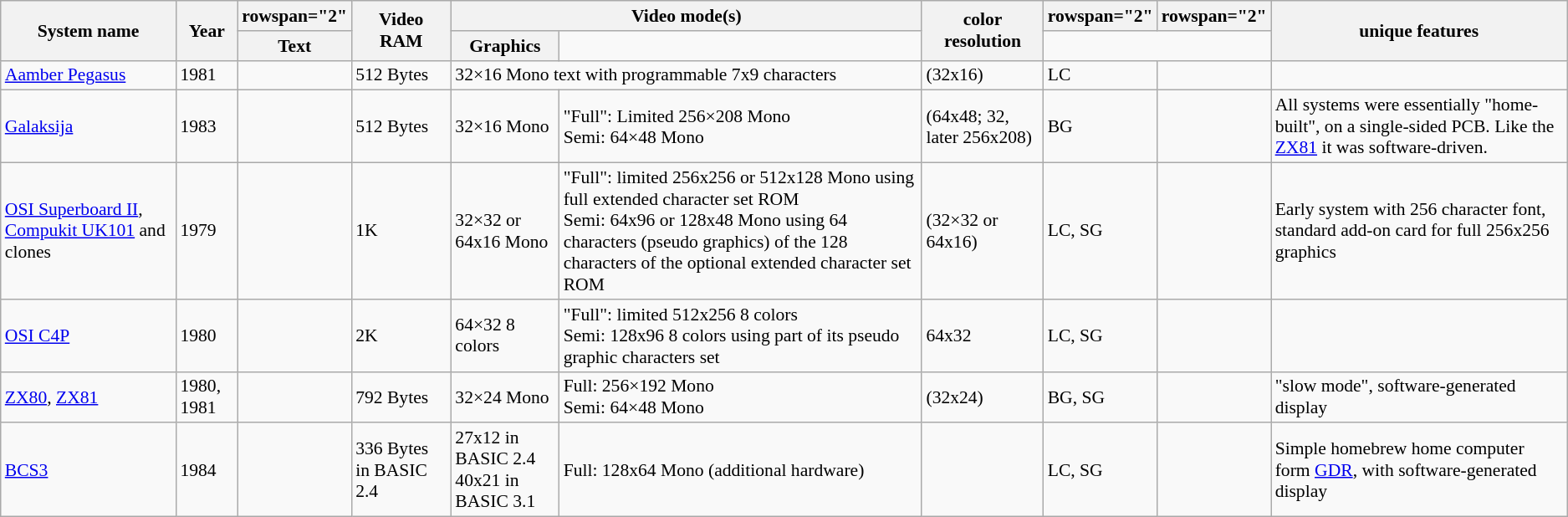<table class="wikitable" style="font-size: 90%;">
<tr>
<th rowspan="2">System name</th>
<th rowspan="2">Year</th>
<th>rowspan="2" </th>
<th rowspan="2">Video RAM</th>
<th colspan="2">Video mode(s)</th>
<th rowspan="2">color resolution</th>
<th>rowspan="2" </th>
<th>rowspan="2" </th>
<th rowspan="2">unique features</th>
</tr>
<tr>
<th>Text</th>
<th>Graphics</th>
</tr>
<tr>
<td><a href='#'>Aamber Pegasus</a></td>
<td>1981</td>
<td></td>
<td>512 Bytes</td>
<td colspan="2">32×16 Mono text with programmable 7x9 characters</td>
<td>(32x16)</td>
<td>LC</td>
<td></td>
<td></td>
</tr>
<tr>
<td><a href='#'>Galaksija</a></td>
<td>1983</td>
<td></td>
<td>512 Bytes</td>
<td>32×16 Mono</td>
<td>"Full": Limited 256×208 Mono<br>Semi: 64×48 Mono</td>
<td>(64x48; 32, later 256x208)</td>
<td>BG</td>
<td></td>
<td>All systems were essentially "home-built", on a single-sided PCB. Like the <a href='#'>ZX81</a> it was software-driven.</td>
</tr>
<tr>
<td><a href='#'>OSI Superboard II</a>, <a href='#'>Compukit UK101</a> and clones</td>
<td>1979</td>
<td></td>
<td>1K</td>
<td>32×32 or 64x16 Mono</td>
<td>"Full": limited 256x256 or 512x128 Mono using full extended character set ROM<br>Semi: 64x96 or 128x48 Mono using 64 characters (pseudo graphics) of the 128 characters of the optional extended character set ROM</td>
<td>(32×32 or 64x16)</td>
<td>LC, SG</td>
<td></td>
<td>Early system with 256 character font, standard add-on card for full 256x256 graphics</td>
</tr>
<tr>
<td><a href='#'>OSI C4P</a></td>
<td>1980</td>
<td></td>
<td>2K</td>
<td>64×32 8 colors</td>
<td>"Full": limited 512x256 8 colors<br>Semi: 128x96 8 colors using part of its pseudo graphic characters set</td>
<td>64x32</td>
<td>LC, SG</td>
<td></td>
<td></td>
</tr>
<tr>
<td><a href='#'>ZX80</a>, <a href='#'>ZX81</a></td>
<td>1980, 1981</td>
<td></td>
<td>792 Bytes</td>
<td>32×24 Mono</td>
<td>Full: 256×192 Mono<br>Semi: 64×48 Mono</td>
<td>(32x24)</td>
<td>BG, SG</td>
<td></td>
<td>"slow mode", software-generated display</td>
</tr>
<tr>
<td><a href='#'> BCS3 </a></td>
<td>1984</td>
<td></td>
<td>336 Bytes in BASIC 2.4</td>
<td>27x12  in BASIC 2.4<br>40x21  in BASIC 3.1</td>
<td>Full: 128x64  Mono (additional hardware)</td>
<td></td>
<td>LC, SG</td>
<td></td>
<td>Simple homebrew home computer form <a href='#'>GDR</a>, with software-generated display</td>
</tr>
</table>
